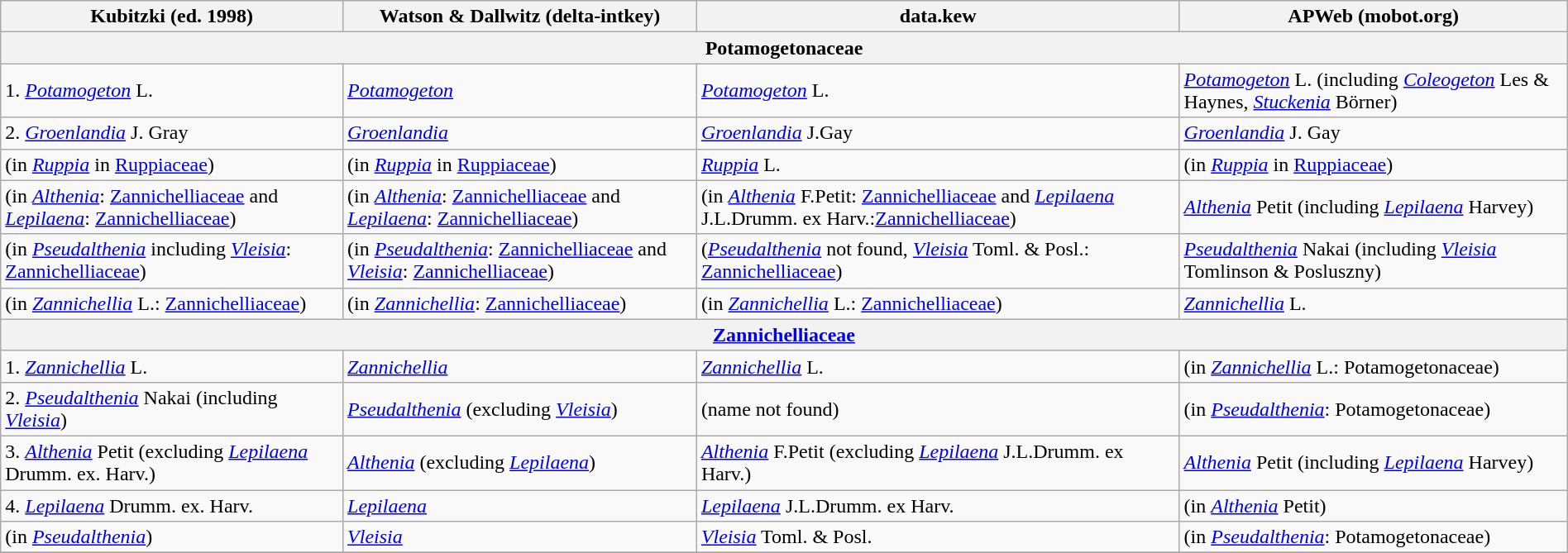<table class="wikitable"  style="margin:1em auto;">
<tr>
<th scope="col">Kubitzki (ed. 1998)</th>
<th scope="col">Watson & Dallwitz (delta-intkey)</th>
<th scope="col">data.kew</th>
<th scope="col">APWeb (mobot.org)</th>
</tr>
<tr>
<th colspan="4">Potamogetonaceae</th>
</tr>
<tr>
<td>1. <em><a href='#'>Potamogeton</a></em> L.</td>
<td><em><a href='#'>Potamogeton</a></em></td>
<td><em><a href='#'>Potamogeton</a></em> L.</td>
<td><em><a href='#'>Potamogeton</a></em> L. (including <em><a href='#'>Coleogeton</a></em> Les & Haynes, <em><a href='#'>Stuckenia</a></em> Börner)</td>
</tr>
<tr>
<td>2. <em><a href='#'>Groenlandia</a></em> J. Gray</td>
<td><em><a href='#'>Groenlandia</a></em></td>
<td><em><a href='#'>Groenlandia</a></em> J.Gay</td>
<td><em><a href='#'>Groenlandia</a></em> J. Gay</td>
</tr>
<tr>
<td>(in <em><a href='#'>Ruppia</a></em> in <a href='#'>Ruppiaceae</a>)</td>
<td>(in <em><a href='#'>Ruppia</a></em> in <a href='#'>Ruppiaceae</a>)</td>
<td><em><a href='#'>Ruppia</a></em> L.</td>
<td>(in <em><a href='#'>Ruppia</a></em> in <a href='#'>Ruppiaceae</a>)</td>
</tr>
<tr>
<td>(in <em><a href='#'>Althenia</a></em>: <a href='#'>Zannichelliaceae</a> and <em><a href='#'>Lepilaena</a></em>: <a href='#'>Zannichelliaceae</a>)</td>
<td>(in <em><a href='#'>Althenia</a></em>: <a href='#'>Zannichelliaceae</a> and <em><a href='#'>Lepilaena</a></em>: <a href='#'>Zannichelliaceae</a>)</td>
<td>(in <em><a href='#'>Althenia</a></em> F.Petit: <a href='#'>Zannichelliaceae</a> and <em><a href='#'>Lepilaena</a></em> J.L.Drumm. ex Harv.:<a href='#'>Zannichelliaceae</a>)</td>
<td><em><a href='#'>Althenia</a></em> Petit (including <em><a href='#'>Lepilaena</a></em> Harvey)</td>
</tr>
<tr>
<td>(in <em><a href='#'>Pseudalthenia</a></em> including <em><a href='#'>Vleisia</a></em>: <a href='#'>Zannichelliaceae</a>)</td>
<td>(in <em><a href='#'>Pseudalthenia</a></em>: <a href='#'>Zannichelliaceae</a> and <em><a href='#'>Vleisia</a></em>: <a href='#'>Zannichelliaceae</a>)</td>
<td>(<em><a href='#'>Pseudalthenia</a></em> not found, <em><a href='#'>Vleisia</a></em> Toml. & Posl.: <a href='#'>Zannichelliaceae</a>)</td>
<td><em><a href='#'>Pseudalthenia</a></em> Nakai (including <em><a href='#'>Vleisia</a></em> Tomlinson & Posluszny)</td>
</tr>
<tr>
<td>(in <em><a href='#'>Zannichellia</a></em> L.: <a href='#'>Zannichelliaceae</a>)</td>
<td>(in <em><a href='#'>Zannichellia</a></em>: <a href='#'>Zannichelliaceae</a>)</td>
<td>(in <em><a href='#'>Zannichellia</a></em> L.: <a href='#'>Zannichelliaceae</a>)</td>
<td><em><a href='#'>Zannichellia</a></em> L.</td>
</tr>
<tr>
<th colspan="4"><a href='#'>Zannichelliaceae</a></th>
</tr>
<tr>
<td>1. <em><a href='#'>Zannichellia</a></em> L.</td>
<td><em><a href='#'>Zannichellia</a></em></td>
<td><em><a href='#'>Zannichellia</a></em> L.</td>
<td>(in <em><a href='#'>Zannichellia</a></em> L.: Potamogetonaceae)</td>
</tr>
<tr>
<td>2. <em><a href='#'>Pseudalthenia</a></em> Nakai (including <em><a href='#'>Vleisia</a></em>)</td>
<td><em><a href='#'>Pseudalthenia</a></em> (excluding <em><a href='#'>Vleisia</a></em>)</td>
<td>(name not found)</td>
<td>(in <em><a href='#'>Pseudalthenia</a></em>: Potamogetonaceae)</td>
</tr>
<tr>
<td>3. <em><a href='#'>Althenia</a></em> Petit (excluding <em><a href='#'>Lepilaena</a></em> Drumm. ex. Harv.)</td>
<td><em><a href='#'>Althenia</a></em> (excluding <em><a href='#'>Lepilaena</a></em>)</td>
<td><em><a href='#'>Althenia</a></em> F.Petit (excluding <em><a href='#'>Lepilaena</a></em> J.L.Drumm. ex Harv.)</td>
<td><em><a href='#'>Althenia</a></em> Petit (including <em><a href='#'>Lepilaena</a></em> Harvey)</td>
</tr>
<tr>
<td>4. <em><a href='#'>Lepilaena</a></em> Drumm. ex. Harv.</td>
<td><em><a href='#'>Lepilaena</a></em></td>
<td><em><a href='#'>Lepilaena</a></em> J.L.Drumm. ex Harv.</td>
<td>(in <em><a href='#'>Althenia</a></em> Petit)</td>
</tr>
<tr>
<td>(in <em><a href='#'>Pseudalthenia</a></em>)</td>
<td><em><a href='#'>Vleisia</a></em></td>
<td><em><a href='#'>Vleisia</a></em> Toml. & Posl.</td>
<td>(in <em><a href='#'>Pseudalthenia</a></em>: Potamogetonaceae)</td>
</tr>
<tr>
</tr>
</table>
